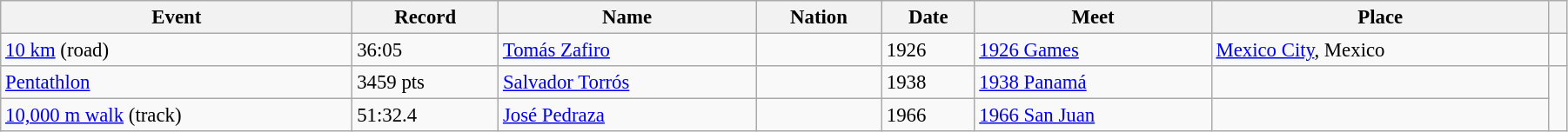<table class="wikitable" style="font-size:95%; width: 95%;">
<tr>
<th>Event</th>
<th>Record</th>
<th>Name</th>
<th>Nation</th>
<th>Date</th>
<th>Meet</th>
<th>Place</th>
<th></th>
</tr>
<tr>
<td><a href='#'>10 km</a> (road)</td>
<td>36:05 </td>
<td><a href='#'>Tomás Zafiro</a></td>
<td></td>
<td>1926</td>
<td><a href='#'>1926 Games</a></td>
<td><a href='#'>Mexico City</a>, Mexico</td>
<td></td>
</tr>
<tr>
<td><a href='#'>Pentathlon</a></td>
<td>3459 pts</td>
<td><a href='#'>Salvador Torrós</a></td>
<td></td>
<td>1938</td>
<td><a href='#'>1938 Panamá</a></td>
<td></td>
</tr>
<tr>
<td><a href='#'>10,000 m walk</a> (track)</td>
<td>51:32.4</td>
<td><a href='#'>José Pedraza</a></td>
<td></td>
<td>1966</td>
<td><a href='#'>1966 San Juan</a></td>
<td></td>
</tr>
</table>
